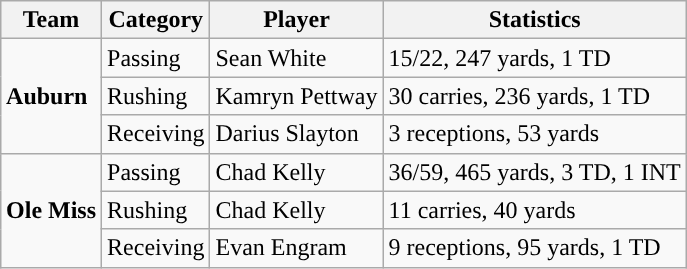<table class="wikitable" style="float: right;">
<tr>
<th>Team</th>
<th>Category</th>
<th>Player</th>
<th>Statistics</th>
</tr>
<tr>
<td rowspan=3><strong>Auburn</strong></td>
<td>Passing</td>
<td>Sean White</td>
<td>15/22, 247 yards, 1 TD</td>
</tr>
<tr>
<td>Rushing</td>
<td>Kamryn Pettway</td>
<td>30 carries, 236 yards, 1 TD</td>
</tr>
<tr>
<td>Receiving</td>
<td>Darius Slayton</td>
<td>3 receptions, 53 yards</td>
</tr>
<tr>
<td rowspan=3><strong>Ole Miss</strong></td>
<td>Passing</td>
<td>Chad Kelly</td>
<td>36/59, 465 yards, 3 TD, 1 INT</td>
</tr>
<tr>
<td>Rushing</td>
<td>Chad Kelly</td>
<td>11 carries, 40 yards</td>
</tr>
<tr>
<td>Receiving</td>
<td>Evan Engram</td>
<td>9 receptions, 95 yards, 1 TD</td>
</tr>
</table>
